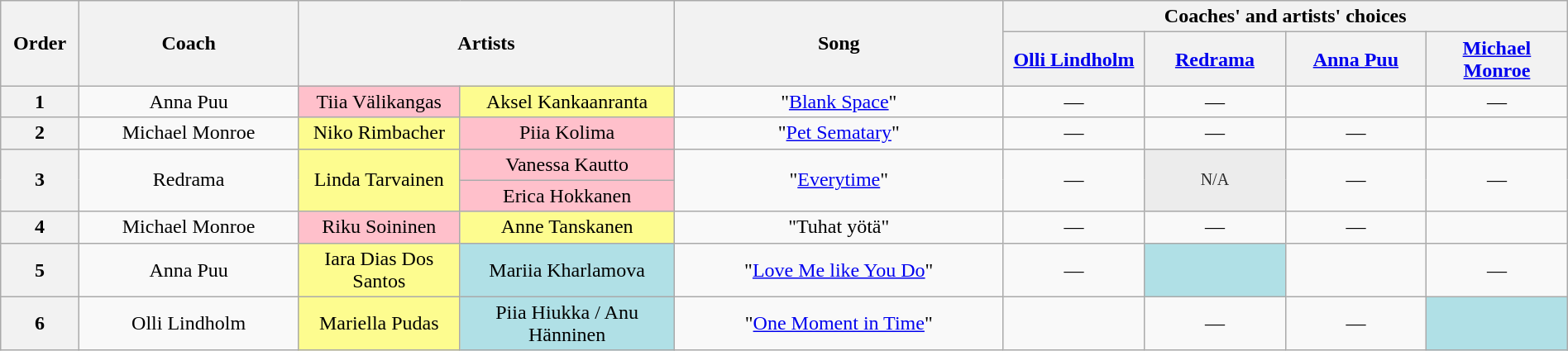<table class="wikitable" style="text-align:center; width:100%;">
<tr>
<th scope="col" style="width:05%;" rowspan=2>Order</th>
<th scope="col" style="width:14%;" rowspan=2>Coach</th>
<th scope="col" style="width:24%;" colspan=2 rowspan=2>Artists</th>
<th scope="col" style="width:21%;" rowspan=2>Song</th>
<th scope="col" style="width:36%;" colspan=4>Coaches' and artists' choices</th>
</tr>
<tr>
<th style="width:09%;"><a href='#'>Olli Lindholm</a></th>
<th style="width:09%;"><a href='#'>Redrama</a></th>
<th style="width:09%;"><a href='#'>Anna Puu</a></th>
<th style="width:09%;"><a href='#'>Michael Monroe</a></th>
</tr>
<tr>
<th scope="col">1</th>
<td>Anna Puu</td>
<td style="background:pink; text-align:center;">Tiia Välikangas</td>
<td style="background:#fdfc8f; text-align:center;">Aksel Kankaanranta</td>
<td>"<a href='#'>Blank Space</a>"</td>
<td>—</td>
<td>—</td>
<td></td>
<td>—</td>
</tr>
<tr>
<th scope="col">2</th>
<td>Michael Monroe</td>
<td style="background:#fdfc8f; text-align:center;">Niko Rimbacher</td>
<td style="background:pink; text-align:center;">Piia Kolima</td>
<td>"<a href='#'>Pet Sematary</a>"</td>
<td>—</td>
<td>—</td>
<td>—</td>
<td></td>
</tr>
<tr>
<th scope="col" rowspan="2">3</th>
<td rowspan="2">Redrama</td>
<td rowspan="2" style="background:#fdfc8f; text-align:center;">Linda Tarvainen</td>
<td style="background:pink; text-align:center;">Vanessa Kautto</td>
<td rowspan="2">"<a href='#'>Everytime</a>"</td>
<td rowspan="2">—</td>
<td rowspan="2" style="background: #ececec; color: #2C2C2C; vertical-align: middle; font-size: smaller; text-align: center; ">N/A</td>
<td rowspan="2">—</td>
<td rowspan="2">—</td>
</tr>
<tr>
<td style="background:pink; text-align:center;">Erica Hokkanen</td>
</tr>
<tr>
<th scope="col">4</th>
<td>Michael Monroe</td>
<td style="background:pink; text-align:center;">Riku Soininen</td>
<td style="background:#fdfc8f; text-align:center;">Anne Tanskanen</td>
<td>"Tuhat yötä"</td>
<td>—</td>
<td>—</td>
<td>—</td>
<td></td>
</tr>
<tr>
<th scope="col">5</th>
<td>Anna Puu</td>
<td style="background:#fdfc8f; text-align:center;">Iara Dias Dos Santos</td>
<td style="background:#B0E0E6; text-align:center;">Mariia Kharlamova</td>
<td>"<a href='#'>Love Me like You Do</a>"</td>
<td>—</td>
<td style="background:#b0e0e6;"><strong></strong></td>
<td></td>
<td>—</td>
</tr>
<tr>
<th scope="col">6</th>
<td>Olli Lindholm</td>
<td style="background:#fdfc8f; text-align:center;">Mariella Pudas</td>
<td style="background:#B0E0E6; text-align:center;">Piia Hiukka / Anu Hänninen</td>
<td>"<a href='#'>One Moment in Time</a>"</td>
<td></td>
<td>—</td>
<td>—</td>
<td style="background:#b0e0e6;"><strong></strong></td>
</tr>
</table>
